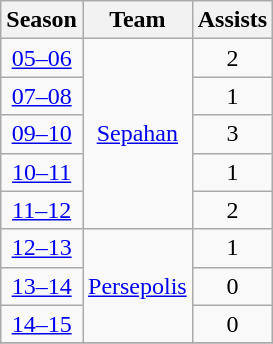<table class="wikitable" style="text-align: center;">
<tr>
<th>Season</th>
<th>Team</th>
<th>Assists</th>
</tr>
<tr>
<td><a href='#'>05–06</a></td>
<td rowspan="5"><a href='#'>Sepahan</a></td>
<td>2</td>
</tr>
<tr>
<td><a href='#'>07–08</a></td>
<td>1</td>
</tr>
<tr>
<td><a href='#'>09–10</a></td>
<td>3</td>
</tr>
<tr>
<td><a href='#'>10–11</a></td>
<td>1</td>
</tr>
<tr>
<td><a href='#'>11–12</a></td>
<td>2</td>
</tr>
<tr>
<td><a href='#'>12–13</a></td>
<td rowspan="3"><a href='#'>Persepolis</a></td>
<td>1</td>
</tr>
<tr>
<td><a href='#'>13–14</a></td>
<td>0</td>
</tr>
<tr>
<td><a href='#'>14–15</a></td>
<td>0</td>
</tr>
<tr>
</tr>
</table>
